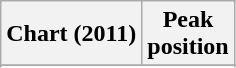<table class="wikitable sortable plainrowheaders" style="text-align:center">
<tr>
<th scope="col">Chart (2011)</th>
<th scope="col">Peak<br>position</th>
</tr>
<tr>
</tr>
<tr>
</tr>
<tr>
</tr>
<tr>
</tr>
</table>
